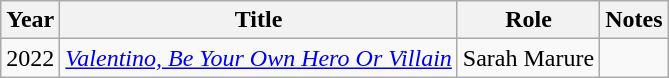<table class="wikitable sortable">
<tr>
<th>Year</th>
<th>Title</th>
<th>Role</th>
<th class="unsortable">Notes</th>
</tr>
<tr>
<td>2022</td>
<td><em><a href='#'>Valentino, Be Your Own Hero Or Villain</a></em></td>
<td>Sarah Marure</td>
<td></td>
</tr>
</table>
